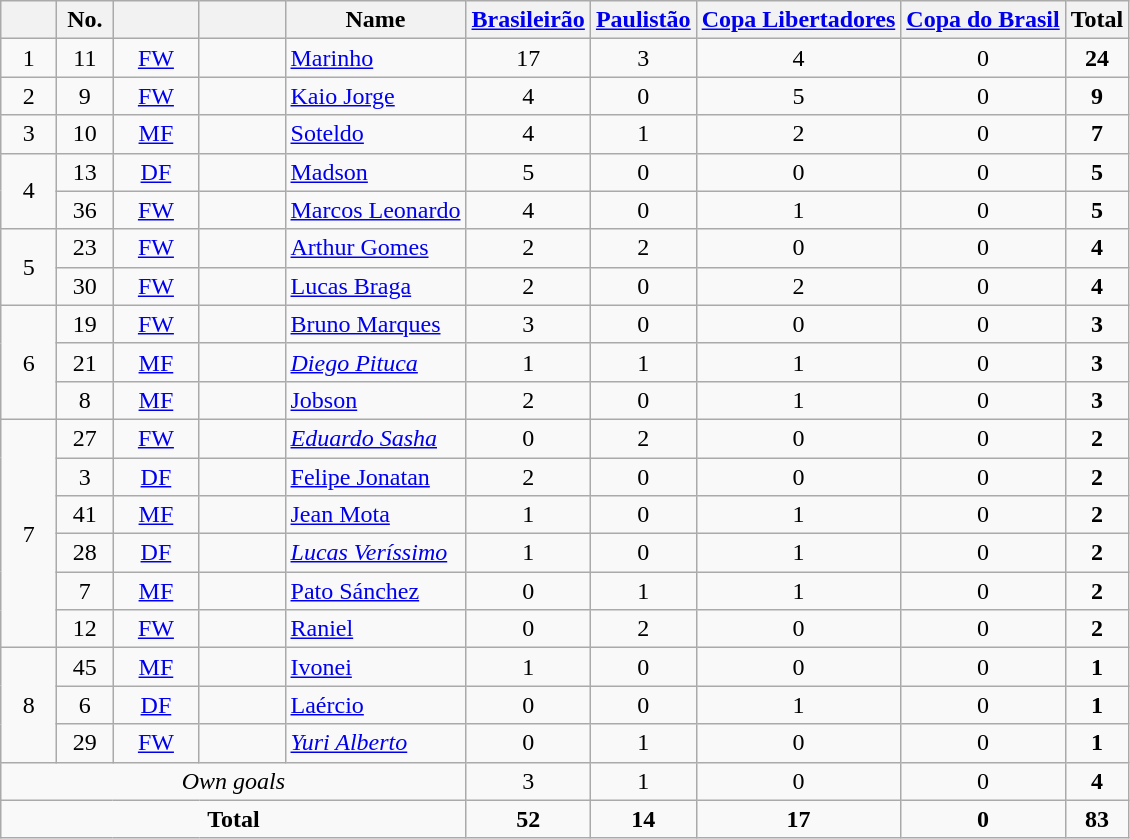<table class="wikitable sortable" style="text-align:center">
<tr>
<th width="30"></th>
<th width="30">No.</th>
<th width="50"></th>
<th width="50"></th>
<th>Name</th>
<th><a href='#'>Brasileirão</a></th>
<th><a href='#'>Paulistão</a></th>
<th><a href='#'>Copa Libertadores</a></th>
<th><a href='#'>Copa do Brasil</a></th>
<th>Total</th>
</tr>
<tr>
<td>1</td>
<td>11</td>
<td><a href='#'>FW</a></td>
<td></td>
<td align=left><a href='#'>Marinho</a></td>
<td>17</td>
<td>3</td>
<td>4</td>
<td>0</td>
<td><strong>24</strong></td>
</tr>
<tr>
<td rowspan=1>2</td>
<td>9</td>
<td><a href='#'>FW</a></td>
<td></td>
<td align=left><a href='#'>Kaio Jorge</a></td>
<td>4</td>
<td>0</td>
<td>5</td>
<td>0</td>
<td><strong>9</strong></td>
</tr>
<tr>
<td rowspan=1>3</td>
<td>10</td>
<td><a href='#'>MF</a></td>
<td></td>
<td align=left><a href='#'>Soteldo</a></td>
<td>4</td>
<td>1</td>
<td>2</td>
<td>0</td>
<td><strong>7</strong></td>
</tr>
<tr>
<td rowspan=2>4</td>
<td>13</td>
<td><a href='#'>DF</a></td>
<td></td>
<td align=left><a href='#'>Madson</a></td>
<td>5</td>
<td>0</td>
<td>0</td>
<td>0</td>
<td><strong>5</strong></td>
</tr>
<tr>
<td>36</td>
<td><a href='#'>FW</a></td>
<td></td>
<td align=left><a href='#'>Marcos Leonardo</a></td>
<td>4</td>
<td>0</td>
<td>1</td>
<td>0</td>
<td><strong>5</strong></td>
</tr>
<tr>
<td rowspan=2>5</td>
<td>23</td>
<td><a href='#'>FW</a></td>
<td></td>
<td align=left><a href='#'>Arthur Gomes</a></td>
<td>2</td>
<td>2</td>
<td>0</td>
<td>0</td>
<td><strong>4</strong></td>
</tr>
<tr>
<td>30</td>
<td><a href='#'>FW</a></td>
<td></td>
<td align=left><a href='#'>Lucas Braga</a></td>
<td>2</td>
<td>0</td>
<td>2</td>
<td>0</td>
<td><strong>4</strong></td>
</tr>
<tr>
<td rowspan=3>6</td>
<td>19</td>
<td><a href='#'>FW</a></td>
<td></td>
<td align=left><a href='#'>Bruno Marques</a></td>
<td>3</td>
<td>0</td>
<td>0</td>
<td>0</td>
<td><strong>3</strong></td>
</tr>
<tr>
<td>21</td>
<td><a href='#'>MF</a></td>
<td></td>
<td align=left><em><a href='#'>Diego Pituca</a></em></td>
<td>1</td>
<td>1</td>
<td>1</td>
<td>0</td>
<td><strong>3</strong></td>
</tr>
<tr>
<td>8</td>
<td><a href='#'>MF</a></td>
<td></td>
<td align=left><a href='#'>Jobson</a></td>
<td>2</td>
<td>0</td>
<td>1</td>
<td>0</td>
<td><strong>3</strong></td>
</tr>
<tr>
<td rowspan=6>7</td>
<td>27</td>
<td><a href='#'>FW</a></td>
<td></td>
<td align=left><em><a href='#'>Eduardo Sasha</a></em></td>
<td>0</td>
<td>2</td>
<td>0</td>
<td>0</td>
<td><strong>2</strong></td>
</tr>
<tr>
<td>3</td>
<td><a href='#'>DF</a></td>
<td></td>
<td align=left><a href='#'>Felipe Jonatan</a></td>
<td>2</td>
<td>0</td>
<td>0</td>
<td>0</td>
<td><strong>2</strong></td>
</tr>
<tr>
<td>41</td>
<td><a href='#'>MF</a></td>
<td></td>
<td align=left><a href='#'>Jean Mota</a></td>
<td>1</td>
<td>0</td>
<td>1</td>
<td>0</td>
<td><strong>2</strong></td>
</tr>
<tr>
<td>28</td>
<td><a href='#'>DF</a></td>
<td></td>
<td align=left><em><a href='#'>Lucas Veríssimo</a></em></td>
<td>1</td>
<td>0</td>
<td>1</td>
<td>0</td>
<td><strong>2</strong></td>
</tr>
<tr>
<td>7</td>
<td><a href='#'>MF</a></td>
<td></td>
<td align=left><a href='#'>Pato Sánchez</a></td>
<td>0</td>
<td>1</td>
<td>1</td>
<td>0</td>
<td><strong>2</strong></td>
</tr>
<tr>
<td>12</td>
<td><a href='#'>FW</a></td>
<td></td>
<td align=left><a href='#'>Raniel</a></td>
<td>0</td>
<td>2</td>
<td>0</td>
<td>0</td>
<td><strong>2</strong></td>
</tr>
<tr>
<td rowspan=3>8</td>
<td>45</td>
<td><a href='#'>MF</a></td>
<td></td>
<td align=left><a href='#'>Ivonei</a></td>
<td>1</td>
<td>0</td>
<td>0</td>
<td>0</td>
<td><strong>1</strong></td>
</tr>
<tr>
<td>6</td>
<td><a href='#'>DF</a></td>
<td></td>
<td align=left><a href='#'>Laércio</a></td>
<td>0</td>
<td>0</td>
<td>1</td>
<td>0</td>
<td><strong>1</strong></td>
</tr>
<tr>
<td>29</td>
<td><a href='#'>FW</a></td>
<td></td>
<td align=left><em><a href='#'>Yuri Alberto</a></em></td>
<td>0</td>
<td>1</td>
<td>0</td>
<td>0</td>
<td><strong>1</strong></td>
</tr>
<tr>
<td colspan=5><em>Own goals</em></td>
<td>3</td>
<td>1</td>
<td>0</td>
<td>0</td>
<td><strong>4</strong></td>
</tr>
<tr>
<td colspan=5><strong>Total</strong></td>
<td><strong>52</strong></td>
<td><strong>14</strong></td>
<td><strong>17</strong></td>
<td><strong>0</strong></td>
<td><strong>83</strong></td>
</tr>
</table>
